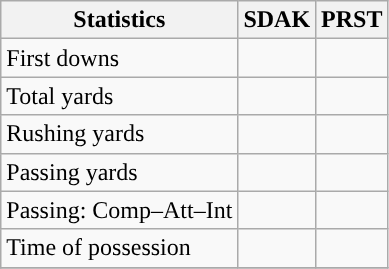<table class="wikitable" style="float: left;">
<tr>
<th>Statistics</th>
<th>SDAK</th>
<th>PRST</th>
</tr>
<tr>
<td>First downs</td>
<td></td>
<td></td>
</tr>
<tr>
<td>Total yards</td>
<td></td>
<td></td>
</tr>
<tr>
<td>Rushing yards</td>
<td></td>
<td></td>
</tr>
<tr>
<td>Passing yards</td>
<td></td>
<td></td>
</tr>
<tr>
<td>Passing: Comp–Att–Int</td>
<td></td>
<td></td>
</tr>
<tr>
<td>Time of possession</td>
<td></td>
<td></td>
</tr>
<tr>
</tr>
</table>
